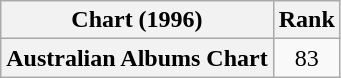<table class="wikitable plainrowheaders" style="text-align:center;">
<tr>
<th scope="col">Chart (1996)</th>
<th scope="col">Rank</th>
</tr>
<tr>
<th scope="row">Australian Albums Chart</th>
<td>83</td>
</tr>
</table>
